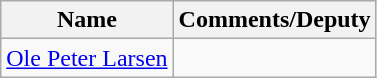<table class="wikitable">
<tr>
<th>Name</th>
<th>Comments/Deputy</th>
</tr>
<tr>
<td><a href='#'>Ole Peter Larsen</a></td>
<td></td>
</tr>
</table>
